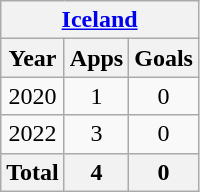<table class="wikitable" style="text-align:center">
<tr>
<th colspan=3><a href='#'>Iceland</a></th>
</tr>
<tr>
<th>Year</th>
<th>Apps</th>
<th>Goals</th>
</tr>
<tr>
<td>2020</td>
<td>1</td>
<td>0</td>
</tr>
<tr>
<td>2022</td>
<td>3</td>
<td>0</td>
</tr>
<tr>
<th>Total</th>
<th>4</th>
<th>0</th>
</tr>
</table>
